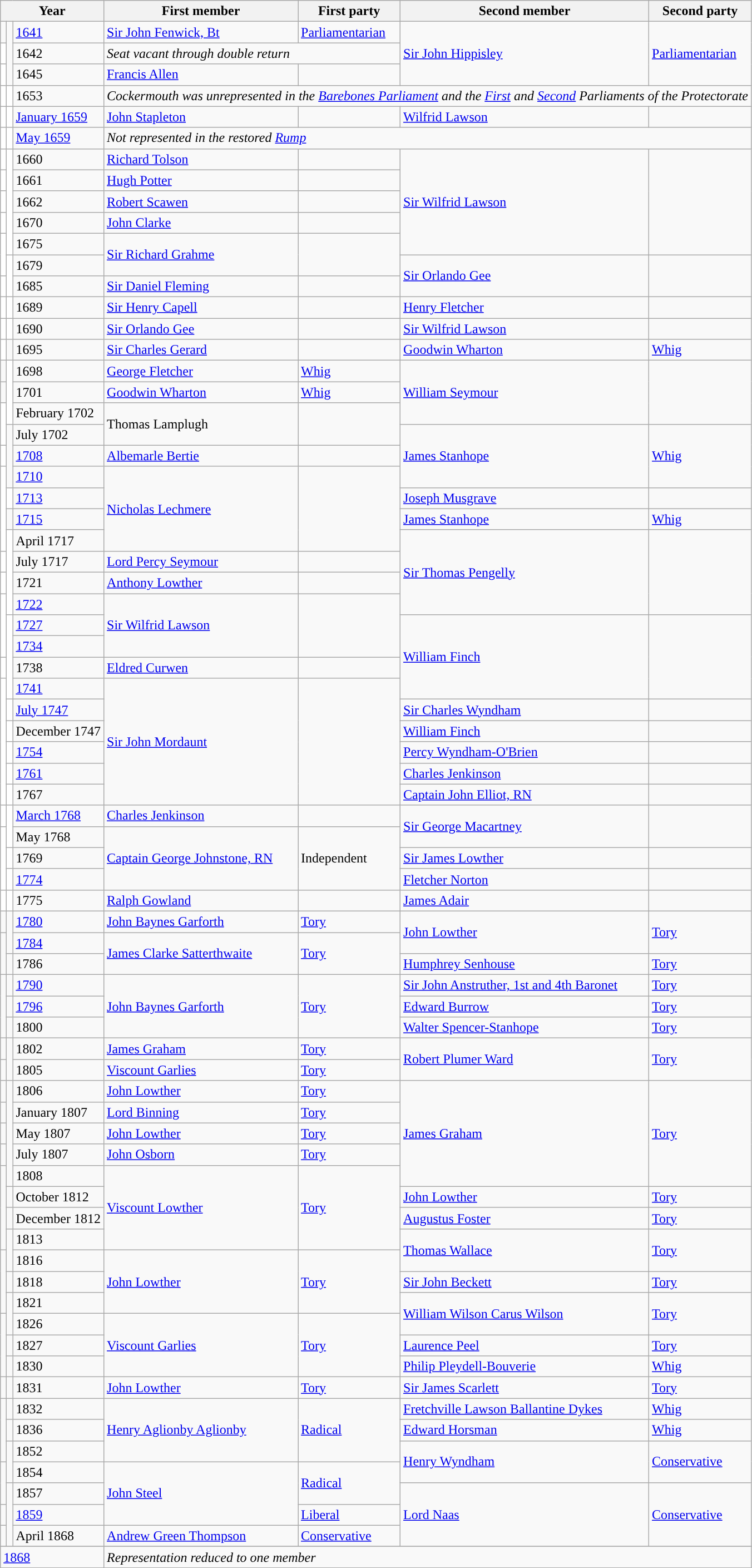<table class="wikitable">
<tr>
<th colspan="3">Year</th>
<th>First member</th>
<th>First party</th>
<th>Second member</th>
<th>Second party</th>
</tr>
<tr>
<td style="color:inherit;background-color: "></td>
<td rowspan="3" style="color:inherit;background-color: "></td>
<td><a href='#'>1641</a></td>
<td><a href='#'>Sir John Fenwick, Bt</a></td>
<td><a href='#'>Parliamentarian</a></td>
<td rowspan="3"><a href='#'>Sir John Hippisley</a></td>
<td rowspan="3"><a href='#'>Parliamentarian</a></td>
</tr>
<tr>
<td style="color:inherit;background-color: white"></td>
<td>1642</td>
<td colspan="2"><em>Seat vacant through double return</em> </td>
</tr>
<tr>
<td style="color:inherit;background-color: white"></td>
<td>1645</td>
<td><a href='#'>Francis Allen</a></td>
<td></td>
</tr>
<tr>
<td style="color:inherit;background-color: white"></td>
<td style="color:inherit;background-color: white"></td>
<td>1653</td>
<td colspan="4"><em>Cockermouth was unrepresented in the <a href='#'>Barebones Parliament</a> and the <a href='#'>First</a> and <a href='#'>Second</a> Parliaments of the Protectorate</em></td>
</tr>
<tr>
<td style="color:inherit;background-color: white"></td>
<td style="color:inherit;background-color: white"></td>
<td><a href='#'>January 1659</a></td>
<td><a href='#'>John Stapleton</a></td>
<td></td>
<td><a href='#'>Wilfrid Lawson</a></td>
<td></td>
</tr>
<tr>
<td style="color:inherit;background-color: white"></td>
<td style="color:inherit;background-color: white"></td>
<td><a href='#'>May 1659</a></td>
<td colspan="4"><em>Not represented in the restored <a href='#'>Rump</a></em></td>
</tr>
<tr>
<td style="color:inherit;background-color: white"></td>
<td rowspan="5" style="color:inherit;background-color: white"></td>
<td>1660</td>
<td><a href='#'>Richard Tolson</a></td>
<td></td>
<td rowspan="5"><a href='#'>Sir Wilfrid Lawson</a></td>
<td rowspan="5"></td>
</tr>
<tr>
<td style="color:inherit;background-color: white"></td>
<td>1661</td>
<td><a href='#'>Hugh Potter</a></td>
<td></td>
</tr>
<tr>
<td style="color:inherit;background-color: white"></td>
<td>1662</td>
<td><a href='#'>Robert Scawen</a></td>
<td></td>
</tr>
<tr>
<td style="color:inherit;background-color: white"></td>
<td>1670</td>
<td><a href='#'>John Clarke</a></td>
<td></td>
</tr>
<tr>
<td rowspan="2" style="color:inherit;background-color: white"></td>
<td>1675</td>
<td rowspan="2"><a href='#'>Sir Richard Grahme</a></td>
<td rowspan="2"></td>
</tr>
<tr>
<td rowspan="2" style="color:inherit;background-color: white"></td>
<td>1679</td>
<td rowspan="2"><a href='#'>Sir Orlando Gee</a></td>
<td rowspan="2"></td>
</tr>
<tr>
<td style="color:inherit;background-color: white"></td>
<td>1685</td>
<td><a href='#'>Sir Daniel Fleming</a></td>
<td></td>
</tr>
<tr>
<td style="color:inherit;background-color: white"></td>
<td style="color:inherit;background-color: white"></td>
<td>1689</td>
<td><a href='#'>Sir Henry Capell</a></td>
<td></td>
<td><a href='#'>Henry Fletcher</a></td>
<td></td>
</tr>
<tr>
<td style="color:inherit;background-color: white"></td>
<td style="color:inherit;background-color: white"></td>
<td>1690</td>
<td><a href='#'>Sir Orlando Gee</a></td>
<td></td>
<td><a href='#'>Sir Wilfrid Lawson</a></td>
<td></td>
</tr>
<tr>
<td style="color:inherit;background-color: white"></td>
<td style="color:inherit;background-color: "></td>
<td>1695</td>
<td><a href='#'>Sir Charles Gerard</a></td>
<td></td>
<td><a href='#'>Goodwin Wharton</a></td>
<td><a href='#'>Whig</a></td>
</tr>
<tr>
<td style="color:inherit;background-color: "></td>
<td rowspan="3" style="color:inherit;background-color: white"></td>
<td>1698</td>
<td><a href='#'>George Fletcher</a></td>
<td><a href='#'>Whig</a></td>
<td rowspan="3"><a href='#'>William Seymour</a></td>
<td rowspan="3"></td>
</tr>
<tr>
<td style="color:inherit;background-color: "></td>
<td>1701</td>
<td><a href='#'>Goodwin Wharton</a></td>
<td><a href='#'>Whig</a></td>
</tr>
<tr>
<td rowspan="2" style="color:inherit;background-color: white"></td>
<td>February 1702</td>
<td rowspan="2">Thomas Lamplugh </td>
<td rowspan="2"></td>
</tr>
<tr>
<td rowspan="3" style="color:inherit;background-color: "></td>
<td>July 1702</td>
<td rowspan="3"><a href='#'>James Stanhope</a></td>
<td rowspan="3"><a href='#'>Whig</a></td>
</tr>
<tr>
<td style="color:inherit;background-color: white"></td>
<td><a href='#'>1708</a></td>
<td><a href='#'>Albemarle Bertie</a></td>
<td></td>
</tr>
<tr>
<td rowspan="4" style="color:inherit;background-color: white"></td>
<td><a href='#'>1710</a></td>
<td rowspan="4"><a href='#'>Nicholas Lechmere</a></td>
<td rowspan="4"></td>
</tr>
<tr>
<td style="color:inherit;background-color: white"></td>
<td><a href='#'>1713</a></td>
<td><a href='#'>Joseph Musgrave</a></td>
<td></td>
</tr>
<tr>
<td style="color:inherit;background-color: "></td>
<td><a href='#'>1715</a></td>
<td><a href='#'>James Stanhope</a></td>
<td><a href='#'>Whig</a></td>
</tr>
<tr>
<td rowspan="4" style="color:inherit;background-color: white"></td>
<td>April 1717</td>
<td rowspan="4"><a href='#'>Sir Thomas Pengelly</a></td>
<td rowspan="4"></td>
</tr>
<tr>
<td style="color:inherit;background-color: white"></td>
<td>July 1717</td>
<td><a href='#'>Lord Percy Seymour</a></td>
<td></td>
</tr>
<tr>
<td style="color:inherit;background-color: white"></td>
<td>1721</td>
<td><a href='#'>Anthony Lowther</a></td>
<td></td>
</tr>
<tr>
<td rowspan="3" style="color:inherit;background-color: white"></td>
<td><a href='#'>1722</a></td>
<td rowspan="3"><a href='#'>Sir Wilfrid Lawson</a></td>
<td rowspan="3"></td>
</tr>
<tr>
<td rowspan="4" style="color:inherit;background-color: white"></td>
<td><a href='#'>1727</a></td>
<td rowspan="4"><a href='#'>William Finch</a></td>
<td rowspan="4"></td>
</tr>
<tr>
<td><a href='#'>1734</a></td>
</tr>
<tr>
<td style="color:inherit;background-color: white"></td>
<td>1738</td>
<td><a href='#'>Eldred Curwen</a></td>
<td></td>
</tr>
<tr>
<td rowspan="6" style="color:inherit;background-color: white"></td>
<td><a href='#'>1741</a></td>
<td rowspan="6"><a href='#'>Sir John Mordaunt</a></td>
<td rowspan="6"></td>
</tr>
<tr>
<td style="color:inherit;background-color: white"></td>
<td><a href='#'>July 1747</a></td>
<td><a href='#'>Sir Charles Wyndham</a></td>
<td></td>
</tr>
<tr>
<td style="color:inherit;background-color: white"></td>
<td>December 1747</td>
<td><a href='#'>William Finch</a></td>
<td></td>
</tr>
<tr>
<td style="color:inherit;background-color: white"></td>
<td><a href='#'>1754</a></td>
<td><a href='#'>Percy Wyndham-O'Brien</a></td>
<td></td>
</tr>
<tr>
<td style="color:inherit;background-color: white"></td>
<td><a href='#'>1761</a></td>
<td><a href='#'>Charles Jenkinson</a></td>
<td></td>
</tr>
<tr>
<td style="color:inherit;background-color: white"></td>
<td>1767</td>
<td><a href='#'>Captain John Elliot, RN</a></td>
<td></td>
</tr>
<tr>
<td style="color:inherit;background-color: white"></td>
<td rowspan="2" style="color:inherit;background-color: white"></td>
<td><a href='#'>March 1768</a></td>
<td><a href='#'>Charles Jenkinson</a></td>
<td></td>
<td rowspan="2"><a href='#'>Sir George Macartney</a></td>
<td rowspan="2"></td>
</tr>
<tr>
<td rowspan="3" style="color:inherit;background-color: white"></td>
<td>May 1768</td>
<td rowspan="3"><a href='#'>Captain George Johnstone, RN</a></td>
<td rowspan="3">Independent</td>
</tr>
<tr>
<td style="color:inherit;background-color: white"></td>
<td>1769</td>
<td><a href='#'>Sir James Lowther</a></td>
<td></td>
</tr>
<tr>
<td style="color:inherit;background-color: white"></td>
<td><a href='#'>1774</a></td>
<td><a href='#'>Fletcher Norton</a></td>
<td></td>
</tr>
<tr>
<td style="color:inherit;background-color: white"></td>
<td style="color:inherit;background-color: white"></td>
<td>1775</td>
<td><a href='#'>Ralph Gowland</a></td>
<td></td>
<td><a href='#'>James Adair</a></td>
<td></td>
</tr>
<tr>
<td style="color:inherit;background-color: "></td>
<td rowspan="2" style="color:inherit;background-color: "></td>
<td><a href='#'>1780</a></td>
<td><a href='#'>John Baynes Garforth</a></td>
<td><a href='#'>Tory</a></td>
<td rowspan="2"><a href='#'>John Lowther</a></td>
<td rowspan="2"><a href='#'>Tory</a></td>
</tr>
<tr>
<td rowspan="2" style="color:inherit;background-color: "></td>
<td><a href='#'>1784</a></td>
<td rowspan="2"><a href='#'>James Clarke Satterthwaite</a></td>
<td rowspan="2"><a href='#'>Tory</a></td>
</tr>
<tr>
<td style="color:inherit;background-color: "></td>
<td>1786</td>
<td><a href='#'>Humphrey Senhouse</a></td>
<td><a href='#'>Tory</a></td>
</tr>
<tr>
<td rowspan="3" style="color:inherit;background-color: "></td>
<td style="color:inherit;background-color: "></td>
<td><a href='#'>1790</a></td>
<td rowspan="3"><a href='#'>John Baynes Garforth</a></td>
<td rowspan="3"><a href='#'>Tory</a></td>
<td><a href='#'>Sir John Anstruther, 1st and 4th Baronet</a></td>
<td><a href='#'>Tory</a></td>
</tr>
<tr>
<td style="color:inherit;background-color: "></td>
<td><a href='#'>1796</a></td>
<td><a href='#'>Edward Burrow</a></td>
<td><a href='#'>Tory</a></td>
</tr>
<tr>
<td style="color:inherit;background-color: "></td>
<td>1800</td>
<td><a href='#'>Walter Spencer-Stanhope</a></td>
<td><a href='#'>Tory</a></td>
</tr>
<tr>
<td style="color:inherit;background-color: "></td>
<td rowspan="2" style="color:inherit;background-color: "></td>
<td>1802</td>
<td><a href='#'>James Graham</a></td>
<td><a href='#'>Tory</a></td>
<td rowspan="2"><a href='#'>Robert Plumer Ward</a></td>
<td rowspan="2"><a href='#'>Tory</a></td>
</tr>
<tr>
<td style="color:inherit;background-color: "></td>
<td>1805</td>
<td><a href='#'>Viscount Garlies</a></td>
<td><a href='#'>Tory</a></td>
</tr>
<tr>
<td style="color:inherit;background-color: "></td>
<td rowspan="5" style="color:inherit;background-color: "></td>
<td>1806</td>
<td><a href='#'>John Lowther</a></td>
<td><a href='#'>Tory</a></td>
<td rowspan="5"><a href='#'>James Graham</a></td>
<td rowspan="5"><a href='#'>Tory</a></td>
</tr>
<tr>
<td style="color:inherit;background-color: "></td>
<td>January 1807</td>
<td><a href='#'>Lord Binning</a></td>
<td><a href='#'>Tory</a></td>
</tr>
<tr>
<td style="color:inherit;background-color: "></td>
<td>May 1807</td>
<td><a href='#'>John Lowther</a></td>
<td><a href='#'>Tory</a></td>
</tr>
<tr>
<td style="color:inherit;background-color: "></td>
<td>July 1807</td>
<td><a href='#'>John Osborn</a></td>
<td><a href='#'>Tory</a></td>
</tr>
<tr>
<td rowspan="4" style="color:inherit;background-color: "></td>
<td>1808</td>
<td rowspan="4"><a href='#'>Viscount Lowther</a></td>
<td rowspan="4"><a href='#'>Tory</a></td>
</tr>
<tr>
<td style="color:inherit;background-color: "></td>
<td>October 1812</td>
<td><a href='#'>John Lowther</a></td>
<td><a href='#'>Tory</a></td>
</tr>
<tr>
<td style="color:inherit;background-color: "></td>
<td>December 1812</td>
<td><a href='#'>Augustus Foster</a></td>
<td><a href='#'>Tory</a></td>
</tr>
<tr>
<td rowspan="2" style="color:inherit;background-color: "></td>
<td>1813</td>
<td rowspan="2"><a href='#'>Thomas Wallace</a></td>
<td rowspan="2"><a href='#'>Tory</a></td>
</tr>
<tr>
<td rowspan="3" style="color:inherit;background-color: "></td>
<td>1816</td>
<td rowspan="3"><a href='#'>John Lowther</a></td>
<td rowspan="3"><a href='#'>Tory</a></td>
</tr>
<tr>
<td style="color:inherit;background-color: "></td>
<td>1818</td>
<td><a href='#'>Sir John Beckett</a></td>
<td><a href='#'>Tory</a></td>
</tr>
<tr>
<td rowspan="2" style="color:inherit;background-color: "></td>
<td>1821</td>
<td rowspan="2"><a href='#'>William Wilson Carus Wilson</a></td>
<td rowspan="2"><a href='#'>Tory</a></td>
</tr>
<tr>
<td rowspan="3" style="color:inherit;background-color: "></td>
<td>1826</td>
<td rowspan="3"><a href='#'>Viscount Garlies</a></td>
<td rowspan="3"><a href='#'>Tory</a></td>
</tr>
<tr>
<td style="color:inherit;background-color: "></td>
<td>1827</td>
<td><a href='#'>Laurence Peel</a></td>
<td><a href='#'>Tory</a></td>
</tr>
<tr>
<td style="color:inherit;background-color: "></td>
<td>1830</td>
<td><a href='#'>Philip Pleydell-Bouverie</a></td>
<td><a href='#'>Whig</a></td>
</tr>
<tr>
<td style="color:inherit;background-color: "></td>
<td style="color:inherit;background-color: "></td>
<td>1831</td>
<td><a href='#'>John Lowther</a></td>
<td><a href='#'>Tory</a></td>
<td><a href='#'>Sir James Scarlett</a></td>
<td><a href='#'>Tory</a></td>
</tr>
<tr>
<td rowspan="3" style="color:inherit;background-color: "></td>
<td style="color:inherit;background-color: "></td>
<td>1832</td>
<td rowspan="3"><a href='#'>Henry Aglionby Aglionby</a></td>
<td rowspan="3"><a href='#'>Radical</a></td>
<td><a href='#'>Fretchville Lawson Ballantine Dykes</a></td>
<td><a href='#'>Whig</a></td>
</tr>
<tr>
<td style="color:inherit;background-color: "></td>
<td>1836</td>
<td><a href='#'>Edward Horsman</a></td>
<td><a href='#'>Whig</a></td>
</tr>
<tr>
<td rowspan="2" style="color:inherit;background-color: "></td>
<td>1852</td>
<td rowspan="2"><a href='#'>Henry Wyndham</a></td>
<td rowspan="2"><a href='#'>Conservative</a></td>
</tr>
<tr>
<td rowspan="2" style="color:inherit;background-color: "></td>
<td>1854</td>
<td rowspan="3"><a href='#'>John Steel</a></td>
<td rowspan="2"><a href='#'>Radical</a></td>
</tr>
<tr>
<td rowspan="3" style="color:inherit;background-color: "></td>
<td>1857</td>
<td rowspan="3"><a href='#'>Lord Naas</a></td>
<td rowspan="3"><a href='#'>Conservative</a></td>
</tr>
<tr>
<td style="color:inherit;background-color: "></td>
<td><a href='#'>1859</a></td>
<td><a href='#'>Liberal</a></td>
</tr>
<tr>
<td style="color:inherit;background-color: "></td>
<td>April 1868</td>
<td><a href='#'>Andrew Green Thompson</a></td>
<td><a href='#'>Conservative</a></td>
</tr>
<tr>
</tr>
<tr>
<td colspan="3"><a href='#'>1868</a></td>
<td colspan="4"><em>Representation reduced to one member</em></td>
</tr>
</table>
